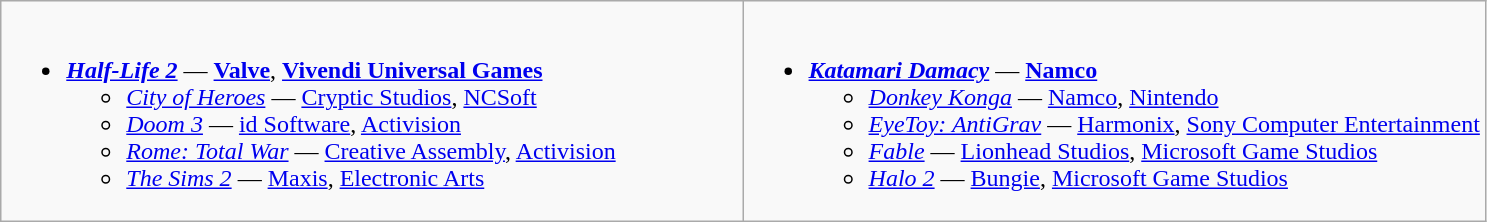<table class="wikitable">
<tr>
<td valign="top" width="50%"><br><ul><li><strong><em><a href='#'>Half-Life 2</a></em></strong> — <strong><a href='#'>Valve</a></strong>, <strong><a href='#'>Vivendi Universal Games</a></strong><ul><li><em><a href='#'>City of Heroes</a></em> — <a href='#'>Cryptic Studios</a>, <a href='#'>NCSoft</a></li><li><em><a href='#'>Doom 3</a></em> — <a href='#'>id Software</a>, <a href='#'>Activision</a></li><li><em><a href='#'>Rome: Total War</a></em> — <a href='#'>Creative Assembly</a>, <a href='#'>Activision</a></li><li><em><a href='#'>The Sims 2</a></em> — <a href='#'>Maxis</a>, <a href='#'>Electronic Arts</a></li></ul></li></ul></td>
<td valign="top" width="50%"><br><ul><li><strong><em><a href='#'>Katamari Damacy</a></em></strong> — <strong><a href='#'>Namco</a></strong><ul><li><em><a href='#'>Donkey Konga</a></em> — <a href='#'>Namco</a>, <a href='#'>Nintendo</a></li><li><em><a href='#'>EyeToy: AntiGrav</a></em> — <a href='#'>Harmonix</a>, <a href='#'>Sony Computer Entertainment</a></li><li><em><a href='#'>Fable</a></em> — <a href='#'>Lionhead Studios</a>, <a href='#'>Microsoft Game Studios</a></li><li><em><a href='#'>Halo 2</a></em> — <a href='#'>Bungie</a>, <a href='#'>Microsoft Game Studios</a></li></ul></li></ul></td>
</tr>
</table>
